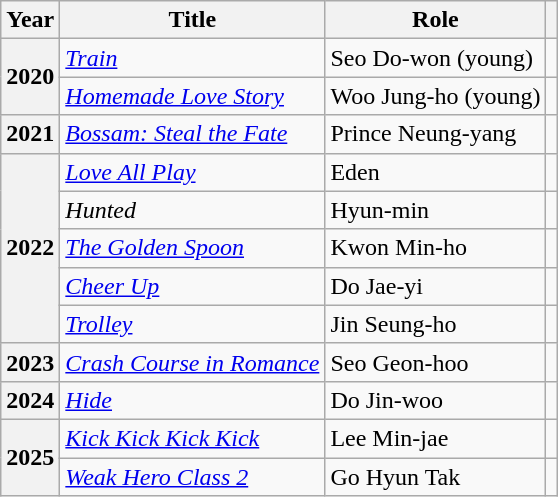<table class="wikitable plainrowheaders sortable">
<tr>
<th scope="col">Year</th>
<th scope="col">Title</th>
<th scope="col">Role</th>
<th scope="col" class="unsortable"></th>
</tr>
<tr>
<th scope="row" rowspan="2">2020</th>
<td><a href='#'><em>Train</em></a></td>
<td>Seo Do-won (young)</td>
<td style="text-align:center"></td>
</tr>
<tr>
<td><em><a href='#'>Homemade Love Story</a></em></td>
<td>Woo Jung-ho (young)</td>
<td style="text-align:center"></td>
</tr>
<tr>
<th scope="row">2021</th>
<td><em><a href='#'>Bossam: Steal the Fate</a></em></td>
<td>Prince Neung-yang</td>
<td style="text-align:center"></td>
</tr>
<tr>
<th scope="row" rowspan="5">2022</th>
<td><a href='#'><em>Love All Play</em></a></td>
<td>Eden</td>
<td style="text-align:center"></td>
</tr>
<tr>
<td><em>Hunted</em></td>
<td>Hyun-min</td>
<td style="text-align:center"></td>
</tr>
<tr>
<td><em><a href='#'>The Golden Spoon</a></em></td>
<td>Kwon Min-ho</td>
<td style="text-align:center"></td>
</tr>
<tr>
<td><em><a href='#'>Cheer Up</a></em></td>
<td>Do Jae-yi</td>
<td style="text-align:center"></td>
</tr>
<tr>
<td><em><a href='#'>Trolley</a></em></td>
<td>Jin Seung-ho</td>
<td style="text-align:center"></td>
</tr>
<tr>
<th scope="row">2023</th>
<td><em><a href='#'>Crash Course in Romance</a></em></td>
<td>Seo Geon-hoo</td>
<td style="text-align:center"></td>
</tr>
<tr>
<th scope="row">2024</th>
<td><em><a href='#'>Hide</a></em></td>
<td>Do Jin-woo</td>
<td style="text-align:center"></td>
</tr>
<tr>
<th rowspan="2" scope="row">2025</th>
<td><em><a href='#'>Kick Kick Kick Kick</a></em></td>
<td>Lee Min-jae</td>
<td style="text-align:center"></td>
</tr>
<tr>
<td><em><a href='#'>Weak Hero Class 2</a></em></td>
<td>Go Hyun Tak</td>
<td></td>
</tr>
</table>
